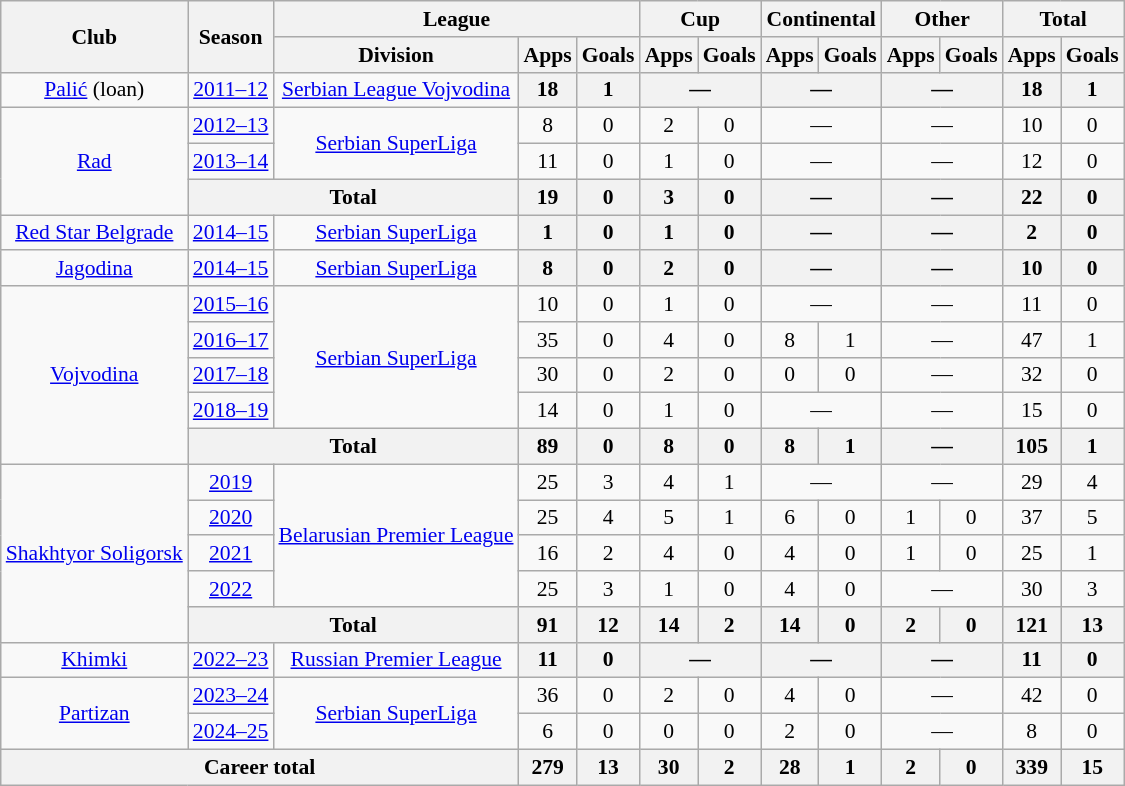<table class="wikitable" style="text-align: center;font-size:90%">
<tr>
<th rowspan="2">Club</th>
<th rowspan="2">Season</th>
<th colspan="3">League</th>
<th colspan="2">Cup</th>
<th colspan="2">Continental</th>
<th colspan="2">Other</th>
<th colspan="2">Total</th>
</tr>
<tr>
<th>Division</th>
<th>Apps</th>
<th>Goals</th>
<th>Apps</th>
<th>Goals</th>
<th>Apps</th>
<th>Goals</th>
<th>Apps</th>
<th>Goals</th>
<th>Apps</th>
<th>Goals</th>
</tr>
<tr>
<td><a href='#'>Palić</a> (loan)</td>
<td><a href='#'>2011–12</a></td>
<td><a href='#'>Serbian League Vojvodina</a></td>
<th>18</th>
<th>1</th>
<th colspan="2">—</th>
<th colspan="2">—</th>
<th colspan="2">—</th>
<th>18</th>
<th>1</th>
</tr>
<tr>
<td rowspan="3" valign="center"><a href='#'>Rad</a></td>
<td><a href='#'>2012–13</a></td>
<td rowspan=2><a href='#'>Serbian SuperLiga</a></td>
<td>8</td>
<td>0</td>
<td>2</td>
<td>0</td>
<td colspan="2">—</td>
<td colspan="2">—</td>
<td>10</td>
<td>0</td>
</tr>
<tr>
<td><a href='#'>2013–14</a></td>
<td>11</td>
<td>0</td>
<td>1</td>
<td>0</td>
<td colspan="2">—</td>
<td colspan="2">—</td>
<td>12</td>
<td>0</td>
</tr>
<tr>
<th colspan="2">Total</th>
<th>19</th>
<th>0</th>
<th>3</th>
<th>0</th>
<th colspan="2">—</th>
<th colspan="2">—</th>
<th>22</th>
<th>0</th>
</tr>
<tr>
<td><a href='#'>Red Star Belgrade</a></td>
<td><a href='#'>2014–15</a></td>
<td><a href='#'>Serbian SuperLiga</a></td>
<th>1</th>
<th>0</th>
<th>1</th>
<th>0</th>
<th colspan="2">—</th>
<th colspan="2">—</th>
<th>2</th>
<th>0</th>
</tr>
<tr>
<td><a href='#'>Jagodina</a></td>
<td><a href='#'>2014–15</a></td>
<td><a href='#'>Serbian SuperLiga</a></td>
<th>8</th>
<th>0</th>
<th>2</th>
<th>0</th>
<th colspan="2">—</th>
<th colspan="2">—</th>
<th>10</th>
<th>0</th>
</tr>
<tr>
<td rowspan="5" valign="center"><a href='#'>Vojvodina</a></td>
<td><a href='#'>2015–16</a></td>
<td rowspan=4><a href='#'>Serbian SuperLiga</a></td>
<td>10</td>
<td>0</td>
<td>1</td>
<td>0</td>
<td colspan="2">—</td>
<td colspan="2">—</td>
<td>11</td>
<td>0</td>
</tr>
<tr>
<td><a href='#'>2016–17</a></td>
<td>35</td>
<td>0</td>
<td>4</td>
<td>0</td>
<td>8</td>
<td>1</td>
<td colspan="2">—</td>
<td>47</td>
<td>1</td>
</tr>
<tr>
<td><a href='#'>2017–18</a></td>
<td>30</td>
<td>0</td>
<td>2</td>
<td>0</td>
<td>0</td>
<td>0</td>
<td colspan="2">—</td>
<td>32</td>
<td>0</td>
</tr>
<tr>
<td><a href='#'>2018–19</a></td>
<td>14</td>
<td>0</td>
<td>1</td>
<td>0</td>
<td colspan="2">—</td>
<td colspan="2">—</td>
<td>15</td>
<td>0</td>
</tr>
<tr>
<th colspan="2">Total</th>
<th>89</th>
<th>0</th>
<th>8</th>
<th>0</th>
<th>8</th>
<th>1</th>
<th colspan="2">—</th>
<th>105</th>
<th>1</th>
</tr>
<tr>
<td rowspan="5" valign="center"><a href='#'>Shakhtyor Soligorsk</a></td>
<td><a href='#'>2019</a></td>
<td rowspan=4><a href='#'>Belarusian Premier League</a></td>
<td>25</td>
<td>3</td>
<td>4</td>
<td>1</td>
<td colspan="2">—</td>
<td colspan="2">—</td>
<td>29</td>
<td>4</td>
</tr>
<tr>
<td><a href='#'>2020</a></td>
<td>25</td>
<td>4</td>
<td>5</td>
<td>1</td>
<td>6</td>
<td>0</td>
<td>1</td>
<td>0</td>
<td>37</td>
<td>5</td>
</tr>
<tr>
<td><a href='#'>2021</a></td>
<td>16</td>
<td>2</td>
<td>4</td>
<td>0</td>
<td>4</td>
<td>0</td>
<td>1</td>
<td>0</td>
<td>25</td>
<td>1</td>
</tr>
<tr>
<td><a href='#'>2022</a></td>
<td>25</td>
<td>3</td>
<td>1</td>
<td>0</td>
<td>4</td>
<td>0</td>
<td colspan="2">—</td>
<td>30</td>
<td>3</td>
</tr>
<tr>
<th colspan="2">Total</th>
<th>91</th>
<th>12</th>
<th>14</th>
<th>2</th>
<th>14</th>
<th>0</th>
<th>2</th>
<th>0</th>
<th>121</th>
<th>13</th>
</tr>
<tr>
<td><a href='#'>Khimki</a></td>
<td><a href='#'>2022–23</a></td>
<td><a href='#'>Russian Premier League</a></td>
<th>11</th>
<th>0</th>
<th colspan="2">—</th>
<th colspan="2">—</th>
<th colspan="2">—</th>
<th>11</th>
<th>0</th>
</tr>
<tr>
<td rowspan="2" valign="center"><a href='#'>Partizan</a></td>
<td><a href='#'>2023–24</a></td>
<td rowspan=2><a href='#'>Serbian SuperLiga</a></td>
<td>36</td>
<td>0</td>
<td>2</td>
<td>0</td>
<td>4</td>
<td>0</td>
<td colspan="2">—</td>
<td>42</td>
<td>0</td>
</tr>
<tr>
<td><a href='#'>2024–25</a></td>
<td>6</td>
<td>0</td>
<td>0</td>
<td>0</td>
<td>2</td>
<td>0</td>
<td colspan="2">—</td>
<td>8</td>
<td>0</td>
</tr>
<tr>
<th colspan="3">Career total</th>
<th>279</th>
<th>13</th>
<th>30</th>
<th>2</th>
<th>28</th>
<th>1</th>
<th>2</th>
<th>0</th>
<th>339</th>
<th>15</th>
</tr>
</table>
